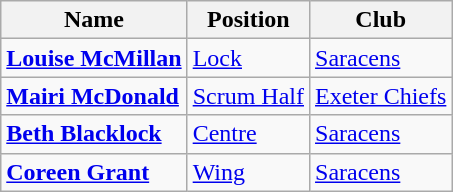<table class="sortable wikitable">
<tr>
<th>Name</th>
<th>Position</th>
<th>Club</th>
</tr>
<tr>
<td><strong><a href='#'>Louise McMillan</a></strong></td>
<td><a href='#'>Lock</a></td>
<td> <a href='#'>Saracens</a></td>
</tr>
<tr>
<td><strong><a href='#'>Mairi McDonald</a></strong></td>
<td><a href='#'>Scrum Half</a></td>
<td> <a href='#'>Exeter Chiefs</a></td>
</tr>
<tr>
<td><strong><a href='#'>Beth Blacklock</a></strong></td>
<td><a href='#'>Centre</a></td>
<td> <a href='#'>Saracens</a></td>
</tr>
<tr>
<td><strong><a href='#'>Coreen Grant</a></strong></td>
<td><a href='#'>Wing</a></td>
<td> <a href='#'>Saracens</a></td>
</tr>
</table>
